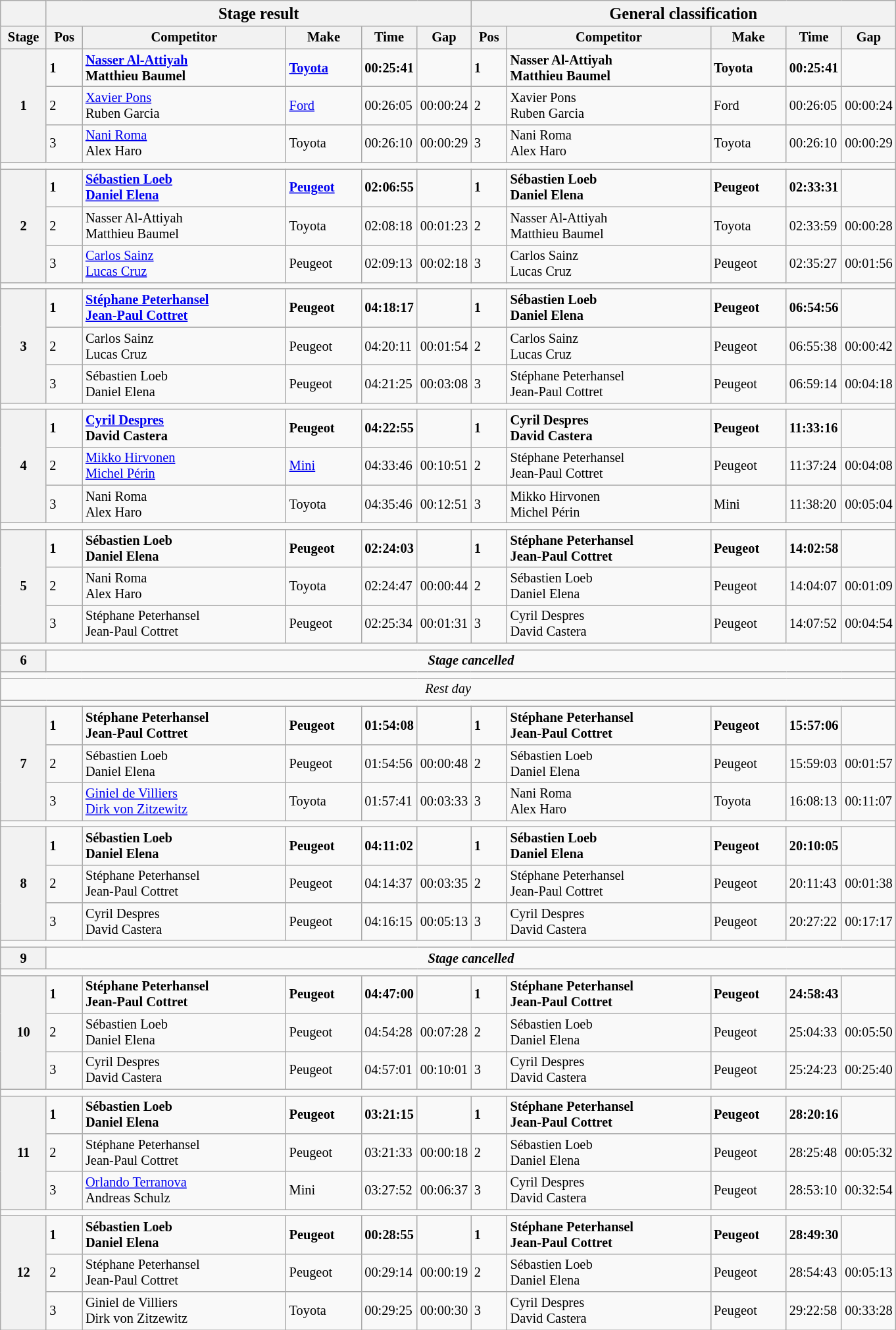<table class="wikitable" style="font-size:85%">
<tr>
<th></th>
<th colspan=5><big>Stage result </big></th>
<th colspan=5><big>General classification</big></th>
</tr>
<tr>
<th width="40px">Stage</th>
<th width="30px">Pos</th>
<th width="200px">Competitor</th>
<th width="70px">Make</th>
<th width="40px">Time</th>
<th width="40px">Gap</th>
<th width="30px">Pos</th>
<th width="200px">Competitor</th>
<th width="70px">Make</th>
<th width="40px">Time</th>
<th width="40px">Gap</th>
</tr>
<tr>
<th rowspan=3>1</th>
<td><strong>1</strong></td>
<td><strong> <a href='#'>Nasser Al-Attiyah</a><br> Matthieu Baumel</strong></td>
<td><strong><a href='#'>Toyota</a></strong></td>
<td><strong>00:25:41</strong></td>
<td></td>
<td><strong>1</strong></td>
<td><strong> Nasser Al-Attiyah<br> Matthieu Baumel</strong></td>
<td><strong>Toyota</strong></td>
<td><strong>00:25:41</strong></td>
<td></td>
</tr>
<tr>
<td>2</td>
<td> <a href='#'>Xavier Pons</a><br> Ruben Garcia</td>
<td><a href='#'>Ford</a></td>
<td>00:26:05</td>
<td>00:00:24</td>
<td>2</td>
<td> Xavier Pons<br> Ruben Garcia</td>
<td>Ford</td>
<td>00:26:05</td>
<td>00:00:24</td>
</tr>
<tr>
<td>3</td>
<td> <a href='#'>Nani Roma</a><br> Alex Haro</td>
<td>Toyota</td>
<td>00:26:10</td>
<td>00:00:29</td>
<td>3</td>
<td> Nani Roma<br> Alex Haro</td>
<td>Toyota</td>
<td>00:26:10</td>
<td>00:00:29</td>
</tr>
<tr>
<td colspan=11></td>
</tr>
<tr>
<th rowspan=3>2</th>
<td><strong>1</strong></td>
<td><strong> <a href='#'>Sébastien Loeb</a><br> <a href='#'>Daniel Elena</a></strong></td>
<td><strong><a href='#'>Peugeot</a></strong></td>
<td><strong>02:06:55</strong></td>
<td></td>
<td><strong>1</strong></td>
<td><strong> Sébastien Loeb <br> Daniel Elena</strong></td>
<td><strong>Peugeot</strong></td>
<td><strong>02:33:31</strong></td>
<td></td>
</tr>
<tr>
<td>2</td>
<td> Nasser Al-Attiyah<br> Matthieu Baumel</td>
<td>Toyota</td>
<td>02:08:18</td>
<td>00:01:23</td>
<td>2</td>
<td> Nasser Al-Attiyah<br> Matthieu Baumel</td>
<td>Toyota</td>
<td>02:33:59</td>
<td>00:00:28</td>
</tr>
<tr>
<td>3</td>
<td> <a href='#'>Carlos Sainz</a><br> <a href='#'>Lucas Cruz</a></td>
<td>Peugeot</td>
<td>02:09:13</td>
<td>00:02:18</td>
<td>3</td>
<td> Carlos Sainz<br> Lucas Cruz</td>
<td>Peugeot</td>
<td>02:35:27</td>
<td>00:01:56</td>
</tr>
<tr>
<td colspan=11></td>
</tr>
<tr>
<th rowspan=3>3</th>
<td><strong>1</strong></td>
<td><strong> <a href='#'>Stéphane Peterhansel</a><br> <a href='#'>Jean-Paul Cottret</a></strong></td>
<td><strong>Peugeot</strong></td>
<td><strong>04:18:17</strong></td>
<td></td>
<td><strong>1</strong></td>
<td><strong> Sébastien Loeb <br> Daniel Elena</strong></td>
<td><strong>Peugeot</strong></td>
<td><strong>06:54:56</strong></td>
<td></td>
</tr>
<tr>
<td>2</td>
<td> Carlos Sainz<br> Lucas Cruz</td>
<td>Peugeot</td>
<td>04:20:11</td>
<td>00:01:54</td>
<td>2</td>
<td> Carlos Sainz<br> Lucas Cruz</td>
<td>Peugeot</td>
<td>06:55:38</td>
<td>00:00:42</td>
</tr>
<tr>
<td>3</td>
<td> Sébastien Loeb <br> Daniel Elena</td>
<td>Peugeot</td>
<td>04:21:25</td>
<td>00:03:08</td>
<td>3</td>
<td> Stéphane Peterhansel<br> Jean-Paul Cottret</td>
<td>Peugeot</td>
<td>06:59:14</td>
<td>00:04:18</td>
</tr>
<tr>
<td colspan=11></td>
</tr>
<tr>
<th rowspan=3>4</th>
<td><strong>1</strong></td>
<td><strong> <a href='#'>Cyril Despres</a><br> David Castera</strong></td>
<td><strong>Peugeot</strong></td>
<td><strong>04:22:55</strong></td>
<td></td>
<td><strong>1</strong></td>
<td><strong> Cyril Despres<br> David Castera</strong></td>
<td><strong>Peugeot</strong></td>
<td><strong>11:33:16</strong></td>
<td></td>
</tr>
<tr>
<td>2</td>
<td> <a href='#'>Mikko Hirvonen</a><br> <a href='#'>Michel Périn</a></td>
<td><a href='#'>Mini</a></td>
<td>04:33:46</td>
<td>00:10:51</td>
<td>2</td>
<td> Stéphane Peterhansel<br> Jean-Paul Cottret</td>
<td>Peugeot</td>
<td>11:37:24</td>
<td>00:04:08</td>
</tr>
<tr>
<td>3</td>
<td> Nani Roma<br> Alex Haro</td>
<td>Toyota</td>
<td>04:35:46</td>
<td>00:12:51</td>
<td>3</td>
<td> Mikko Hirvonen<br> Michel Périn</td>
<td>Mini</td>
<td>11:38:20</td>
<td>00:05:04</td>
</tr>
<tr>
<td colspan=11></td>
</tr>
<tr>
<th rowspan=3>5</th>
<td><strong>1</strong></td>
<td><strong> Sébastien Loeb <br> Daniel Elena</strong></td>
<td><strong>Peugeot</strong></td>
<td><strong>02:24:03</strong></td>
<td></td>
<td><strong>1</strong></td>
<td><strong> Stéphane Peterhansel<br> Jean-Paul Cottret</strong></td>
<td><strong>Peugeot</strong></td>
<td><strong>14:02:58</strong></td>
<td></td>
</tr>
<tr>
<td>2</td>
<td> Nani Roma<br> Alex Haro</td>
<td>Toyota</td>
<td>02:24:47</td>
<td>00:00:44</td>
<td>2</td>
<td> Sébastien Loeb <br> Daniel Elena</td>
<td>Peugeot</td>
<td>14:04:07</td>
<td>00:01:09</td>
</tr>
<tr>
<td>3</td>
<td> Stéphane Peterhansel<br> Jean-Paul Cottret</td>
<td>Peugeot</td>
<td>02:25:34</td>
<td>00:01:31</td>
<td>3</td>
<td> Cyril Despres<br> David Castera</td>
<td>Peugeot</td>
<td>14:07:52</td>
<td>00:04:54</td>
</tr>
<tr>
<td colspan=11></td>
</tr>
<tr>
<th>6</th>
<td colspan=10 style="text-align:center;"><strong><em>Stage cancelled</em></strong></td>
</tr>
<tr>
<td colspan=11></td>
</tr>
<tr>
<td colspan=11 style="text-align:center;"><em>Rest day</em></td>
</tr>
<tr>
<td colspan=11></td>
</tr>
<tr>
<th rowspan=3>7</th>
<td><strong>1</strong></td>
<td><strong> Stéphane Peterhansel<br> Jean-Paul Cottret</strong></td>
<td><strong>Peugeot</strong></td>
<td><strong>01:54:08</strong></td>
<td></td>
<td><strong>1</strong></td>
<td><strong> Stéphane Peterhansel<br> Jean-Paul Cottret</strong></td>
<td><strong>Peugeot</strong></td>
<td><strong>15:57:06</strong></td>
<td></td>
</tr>
<tr>
<td>2</td>
<td> Sébastien Loeb <br> Daniel Elena</td>
<td>Peugeot</td>
<td>01:54:56</td>
<td>00:00:48</td>
<td>2</td>
<td> Sébastien Loeb <br> Daniel Elena</td>
<td>Peugeot</td>
<td>15:59:03</td>
<td>00:01:57</td>
</tr>
<tr>
<td>3</td>
<td> <a href='#'>Giniel de Villiers</a><br> <a href='#'>Dirk von Zitzewitz</a></td>
<td>Toyota</td>
<td>01:57:41</td>
<td>00:03:33</td>
<td>3</td>
<td> Nani Roma<br> Alex Haro</td>
<td>Toyota</td>
<td>16:08:13</td>
<td>00:11:07</td>
</tr>
<tr>
<td colspan=11></td>
</tr>
<tr>
<th rowspan=3>8</th>
<td><strong>1</strong></td>
<td><strong> Sébastien Loeb <br> Daniel Elena</strong></td>
<td><strong>Peugeot</strong></td>
<td><strong>04:11:02</strong></td>
<td></td>
<td><strong>1</strong></td>
<td><strong> Sébastien Loeb <br> Daniel Elena</strong></td>
<td><strong>Peugeot</strong></td>
<td><strong>20:10:05</strong></td>
<td></td>
</tr>
<tr>
<td>2</td>
<td> Stéphane Peterhansel<br> Jean-Paul Cottret</td>
<td>Peugeot</td>
<td>04:14:37</td>
<td>00:03:35</td>
<td>2</td>
<td> Stéphane Peterhansel<br> Jean-Paul Cottret</td>
<td>Peugeot</td>
<td>20:11:43</td>
<td>00:01:38</td>
</tr>
<tr>
<td>3</td>
<td> Cyril Despres<br> David Castera</td>
<td>Peugeot</td>
<td>04:16:15</td>
<td>00:05:13</td>
<td>3</td>
<td> Cyril Despres<br> David Castera</td>
<td>Peugeot</td>
<td>20:27:22</td>
<td>00:17:17</td>
</tr>
<tr>
<td colspan=11></td>
</tr>
<tr>
<th>9</th>
<td colspan=10 style="text-align:center;"><strong><em>Stage cancelled</em></strong></td>
</tr>
<tr>
<td colspan=11></td>
</tr>
<tr>
<th rowspan=3>10</th>
<td><strong>1</strong></td>
<td><strong> Stéphane Peterhansel<br> Jean-Paul Cottret</strong></td>
<td><strong>Peugeot</strong></td>
<td><strong>04:47:00</strong></td>
<td></td>
<td><strong>1</strong></td>
<td><strong> Stéphane Peterhansel<br> Jean-Paul Cottret</strong></td>
<td><strong>Peugeot</strong></td>
<td><strong>24:58:43</strong></td>
<td></td>
</tr>
<tr>
<td>2</td>
<td> Sébastien Loeb <br> Daniel Elena</td>
<td>Peugeot</td>
<td>04:54:28</td>
<td>00:07:28</td>
<td>2</td>
<td> Sébastien Loeb <br> Daniel Elena</td>
<td>Peugeot</td>
<td>25:04:33</td>
<td>00:05:50</td>
</tr>
<tr>
<td>3</td>
<td> Cyril Despres<br> David Castera</td>
<td>Peugeot</td>
<td>04:57:01</td>
<td>00:10:01</td>
<td>3</td>
<td> Cyril Despres<br> David Castera</td>
<td>Peugeot</td>
<td>25:24:23</td>
<td>00:25:40</td>
</tr>
<tr>
<td colspan=11></td>
</tr>
<tr>
<th rowspan=3>11</th>
<td><strong>1</strong></td>
<td><strong> Sébastien Loeb <br> Daniel Elena</strong></td>
<td><strong>Peugeot</strong></td>
<td><strong>03:21:15</strong></td>
<td></td>
<td><strong>1</strong></td>
<td><strong> Stéphane Peterhansel<br> Jean-Paul Cottret</strong></td>
<td><strong>Peugeot</strong></td>
<td><strong>28:20:16</strong></td>
<td></td>
</tr>
<tr>
<td>2</td>
<td> Stéphane Peterhansel<br> Jean-Paul Cottret</td>
<td>Peugeot</td>
<td>03:21:33</td>
<td>00:00:18</td>
<td>2</td>
<td> Sébastien Loeb <br> Daniel Elena</td>
<td>Peugeot</td>
<td>28:25:48</td>
<td>00:05:32</td>
</tr>
<tr>
<td>3</td>
<td> <a href='#'>Orlando Terranova</a><br> Andreas Schulz</td>
<td>Mini</td>
<td>03:27:52</td>
<td>00:06:37</td>
<td>3</td>
<td> Cyril Despres<br> David Castera</td>
<td>Peugeot</td>
<td>28:53:10</td>
<td>00:32:54</td>
</tr>
<tr>
<td colspan=11></td>
</tr>
<tr>
<th rowspan=3>12</th>
<td><strong>1</strong></td>
<td><strong> Sébastien Loeb <br> Daniel Elena</strong></td>
<td><strong>Peugeot</strong></td>
<td><strong>00:28:55</strong></td>
<td></td>
<td><strong>1</strong></td>
<td><strong> Stéphane Peterhansel<br> Jean-Paul Cottret</strong></td>
<td><strong>Peugeot</strong></td>
<td><strong>28:49:30</strong></td>
<td></td>
</tr>
<tr>
<td>2</td>
<td> Stéphane Peterhansel<br> Jean-Paul Cottret</td>
<td>Peugeot</td>
<td>00:29:14</td>
<td>00:00:19</td>
<td>2</td>
<td> Sébastien Loeb <br> Daniel Elena</td>
<td>Peugeot</td>
<td>28:54:43</td>
<td>00:05:13</td>
</tr>
<tr>
<td>3</td>
<td> Giniel de Villiers<br> Dirk von Zitzewitz</td>
<td>Toyota</td>
<td>00:29:25</td>
<td>00:00:30</td>
<td>3</td>
<td> Cyril Despres<br> David Castera</td>
<td>Peugeot</td>
<td>29:22:58</td>
<td>00:33:28</td>
</tr>
</table>
